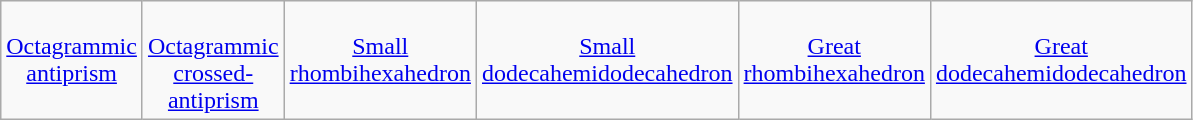<table class=wikitable width=648>
<tr align=center valign=top>
<td><br><a href='#'>Octagrammic antiprism</a></td>
<td><br><a href='#'>Octagrammic crossed-antiprism</a></td>
<td><br><a href='#'>Small rhombihexahedron</a></td>
<td><br><a href='#'>Small dodecahemidodecahedron</a></td>
<td><br><a href='#'>Great rhombihexahedron</a></td>
<td><br><a href='#'>Great dodecahemidodecahedron</a></td>
</tr>
</table>
